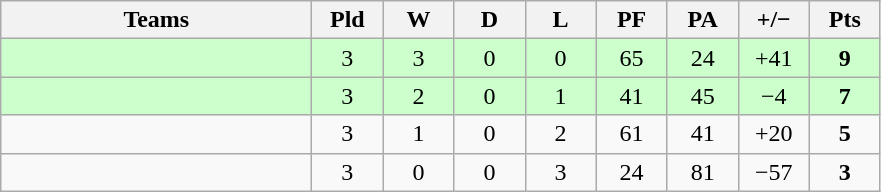<table class="wikitable" style="text-align: center;">
<tr>
<th width="200">Teams</th>
<th width="40">Pld</th>
<th width="40">W</th>
<th width="40">D</th>
<th width="40">L</th>
<th width="40">PF</th>
<th width="40">PA</th>
<th width="40">+/−</th>
<th width="40">Pts</th>
</tr>
<tr bgcolor=ccffcc>
<td align=left></td>
<td>3</td>
<td>3</td>
<td>0</td>
<td>0</td>
<td>65</td>
<td>24</td>
<td>+41</td>
<td><strong>9</strong></td>
</tr>
<tr bgcolor=ccffcc>
<td align=left></td>
<td>3</td>
<td>2</td>
<td>0</td>
<td>1</td>
<td>41</td>
<td>45</td>
<td>−4</td>
<td><strong>7</strong></td>
</tr>
<tr>
<td align=left></td>
<td>3</td>
<td>1</td>
<td>0</td>
<td>2</td>
<td>61</td>
<td>41</td>
<td>+20</td>
<td><strong>5</strong></td>
</tr>
<tr>
<td align=left></td>
<td>3</td>
<td>0</td>
<td>0</td>
<td>3</td>
<td>24</td>
<td>81</td>
<td>−57</td>
<td><strong>3</strong></td>
</tr>
</table>
